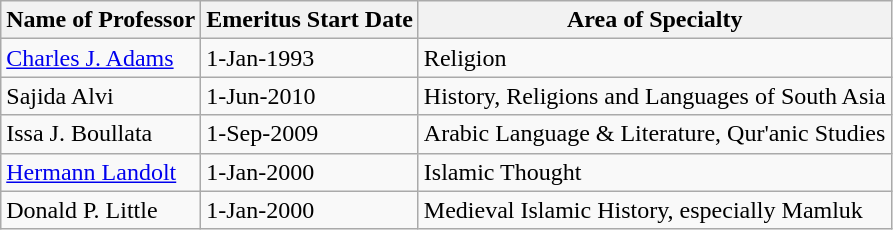<table class="wikitable sortable">
<tr>
<th>Name of Professor </th>
<th>Emeritus Start Date</th>
<th>Area of Specialty</th>
</tr>
<tr>
<td><a href='#'>Charles J. Adams</a></td>
<td>1-Jan-1993</td>
<td>Religion</td>
</tr>
<tr>
<td>Sajida Alvi</td>
<td>1-Jun-2010</td>
<td>History, Religions and Languages of South Asia</td>
</tr>
<tr>
<td>Issa J. Boullata</td>
<td>1-Sep-2009</td>
<td>Arabic Language & Literature, Qur'anic Studies</td>
</tr>
<tr>
<td><a href='#'>Hermann Landolt</a></td>
<td>1-Jan-2000</td>
<td>Islamic Thought</td>
</tr>
<tr>
<td>Donald P. Little</td>
<td>1-Jan-2000</td>
<td>Medieval Islamic History, especially Mamluk</td>
</tr>
</table>
